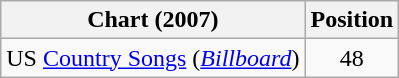<table class="wikitable sortable">
<tr>
<th scope="col">Chart (2007)</th>
<th scope="col">Position</th>
</tr>
<tr>
<td>US <a href='#'>Country Songs</a> (<em><a href='#'>Billboard</a></em>)</td>
<td align="center">48</td>
</tr>
</table>
